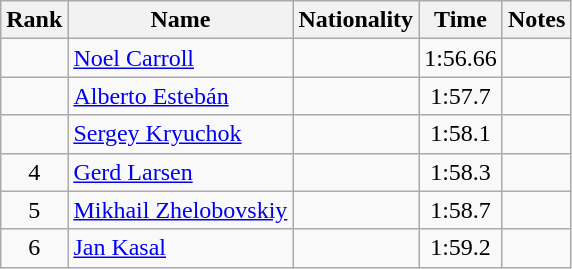<table class="wikitable sortable" style="text-align:center">
<tr>
<th>Rank</th>
<th>Name</th>
<th>Nationality</th>
<th>Time</th>
<th>Notes</th>
</tr>
<tr>
<td></td>
<td align="left"><a href='#'>Noel Carroll</a></td>
<td align=left></td>
<td>1:56.66</td>
<td></td>
</tr>
<tr>
<td></td>
<td align="left"><a href='#'>Alberto Estebán</a></td>
<td align=left></td>
<td>1:57.7</td>
<td></td>
</tr>
<tr>
<td></td>
<td align="left"><a href='#'>Sergey Kryuchok</a></td>
<td align=left></td>
<td>1:58.1</td>
<td></td>
</tr>
<tr>
<td>4</td>
<td align="left"><a href='#'>Gerd Larsen</a></td>
<td align=left></td>
<td>1:58.3</td>
<td></td>
</tr>
<tr>
<td>5</td>
<td align="left"><a href='#'>Mikhail Zhelobovskiy</a></td>
<td align=left></td>
<td>1:58.7</td>
<td></td>
</tr>
<tr>
<td>6</td>
<td align="left"><a href='#'>Jan Kasal</a></td>
<td align=left></td>
<td>1:59.2</td>
<td></td>
</tr>
</table>
